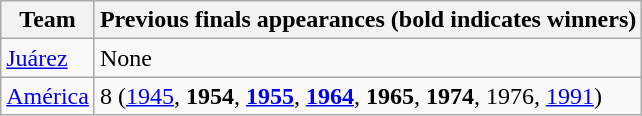<table class="wikitable">
<tr>
<th>Team</th>
<th>Previous finals appearances (bold indicates winners)</th>
</tr>
<tr>
<td><a href='#'>Juárez</a></td>
<td>None</td>
</tr>
<tr>
<td><a href='#'>América</a></td>
<td>8 (<a href='#'>1945</a>, <strong>1954</strong>, <strong><a href='#'>1955</a></strong>, <strong><a href='#'>1964</a></strong>, <strong>1965</strong>, <strong>1974</strong>, 1976, <a href='#'>1991</a>)</td>
</tr>
</table>
